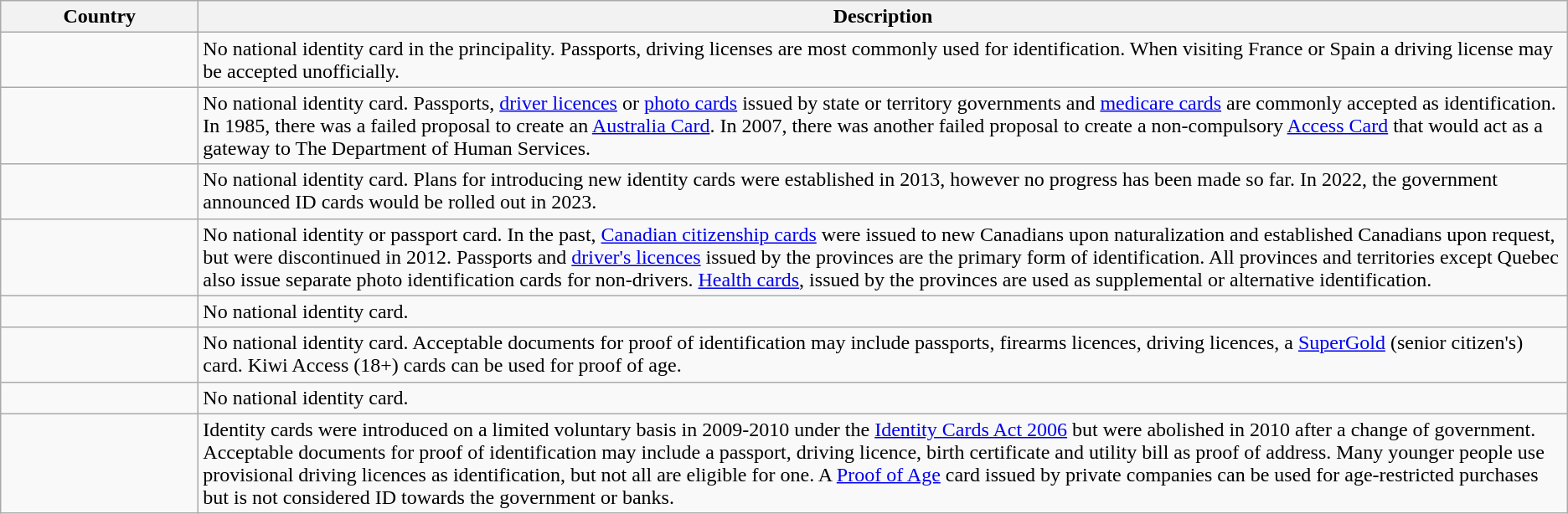<table class="sortable wikitable">
<tr>
<th width=150>Country</th>
<th class=unsortable>Description</th>
</tr>
<tr>
<td></td>
<td>No national identity card in the principality. Passports, driving licenses are most commonly used for identification. When visiting France or Spain a driving license may be accepted unofficially.</td>
</tr>
<tr>
<td></td>
<td>No national identity card. Passports, <a href='#'>driver licences</a> or <a href='#'>photo cards</a> issued by state or territory governments and <a href='#'>medicare cards</a> are commonly accepted as identification.<br>In 1985, there was a failed proposal to create an <a href='#'>Australia Card</a>. In 2007, there was another failed proposal to create a non-compulsory <a href='#'>Access Card</a> that would act as a gateway to The Department of Human Services.</td>
</tr>
<tr>
<td></td>
<td>No national identity card. Plans for introducing new identity cards were established in 2013, however no progress has been made so far. In 2022, the government announced ID cards would be rolled out in 2023.</td>
</tr>
<tr>
<td></td>
<td>No national identity or passport card. In the past, <a href='#'>Canadian citizenship cards</a> were issued to new Canadians upon naturalization and established Canadians upon request, but were discontinued in 2012. Passports and <a href='#'>driver's licences</a> issued by the provinces are the primary form of identification. All provinces and territories except Quebec also issue separate photo identification cards for non-drivers. <a href='#'>Health cards</a>, issued by the provinces are used as supplemental or alternative identification.</td>
</tr>
<tr>
<td></td>
<td>No national identity card.</td>
</tr>
<tr>
<td></td>
<td>No national identity card. Acceptable documents for proof of identification may include passports, firearms licences, driving licences, a <a href='#'>SuperGold</a> (senior citizen's) card. Kiwi Access (18+) cards can be used for proof of age.</td>
</tr>
<tr>
<td></td>
<td>No national identity card.</td>
</tr>
<tr>
<td></td>
<td>Identity cards were introduced on a limited voluntary basis in 2009-2010 under the <a href='#'>Identity Cards Act 2006</a> but were abolished in 2010 after a change of government. Acceptable documents for proof of identification may include a passport, driving licence, birth certificate and utility bill as proof of address. Many younger people use provisional driving licences as identification, but not all are eligible for one. A <a href='#'>Proof of Age</a> card issued by private companies can be used for age-restricted purchases but is not considered ID towards the government or banks.</td>
</tr>
</table>
